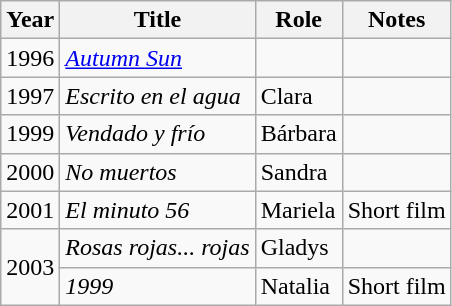<table class="wikitable">
<tr>
<th>Year</th>
<th>Title</th>
<th>Role</th>
<th>Notes</th>
</tr>
<tr>
<td>1996</td>
<td><em><a href='#'>Autumn Sun</a></em></td>
<td></td>
<td></td>
</tr>
<tr>
<td>1997</td>
<td><em>Escrito en el agua</em></td>
<td>Clara</td>
<td></td>
</tr>
<tr>
<td>1999</td>
<td><em>Vendado y frío</em></td>
<td>Bárbara</td>
<td></td>
</tr>
<tr>
<td>2000</td>
<td><em>No muertos</em></td>
<td>Sandra</td>
<td></td>
</tr>
<tr>
<td>2001</td>
<td><em>El minuto 56</em></td>
<td>Mariela</td>
<td>Short film</td>
</tr>
<tr>
<td rowspan="2">2003</td>
<td><em>Rosas rojas... rojas</em></td>
<td>Gladys</td>
<td></td>
</tr>
<tr>
<td><em>1999</em></td>
<td>Natalia</td>
<td>Short film</td>
</tr>
</table>
